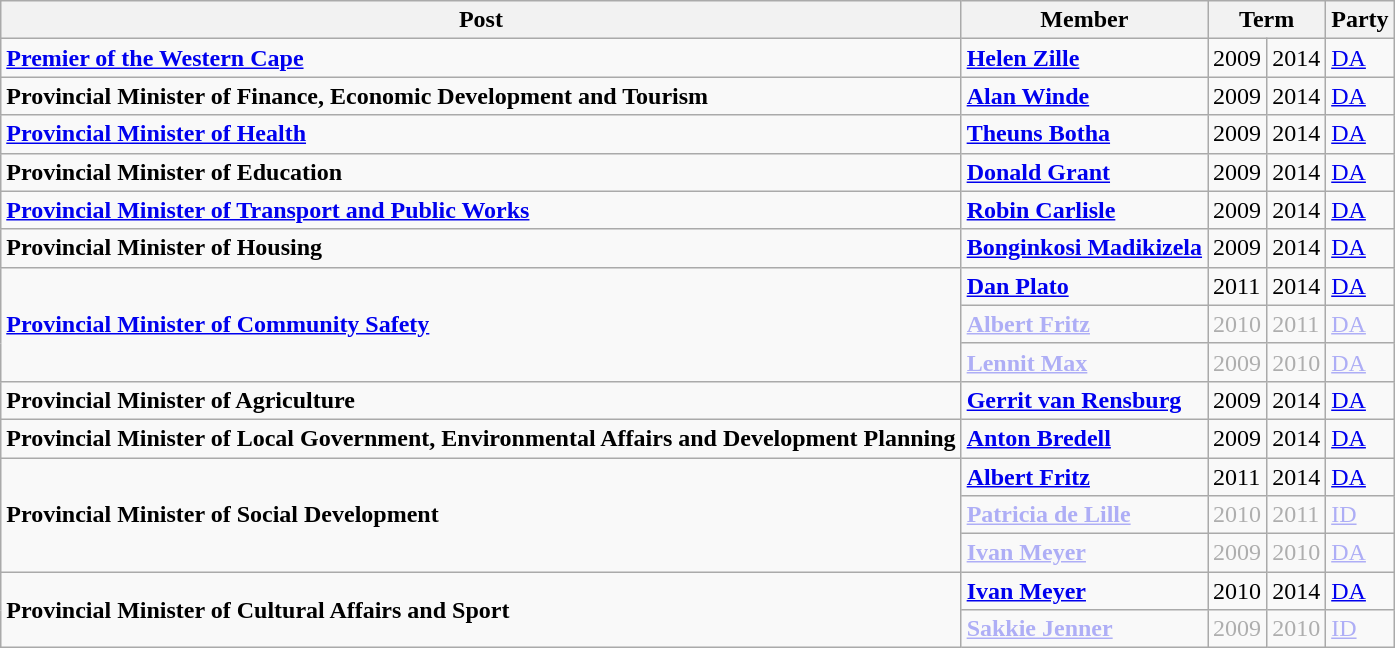<table class="wikitable">
<tr>
<th>Post</th>
<th>Member</th>
<th colspan="2">Term</th>
<th>Party</th>
</tr>
<tr>
<td><strong><a href='#'>Premier of the Western Cape</a></strong></td>
<td><strong><a href='#'>Helen Zille</a></strong></td>
<td>2009</td>
<td>2014</td>
<td><a href='#'>DA</a></td>
</tr>
<tr>
<td><strong>Provincial Minister of Finance, Economic Development and Tourism</strong></td>
<td><strong><a href='#'>Alan Winde</a></strong></td>
<td>2009</td>
<td>2014</td>
<td><a href='#'>DA</a></td>
</tr>
<tr>
<td><a href='#'><strong>Provincial Minister of Health</strong></a></td>
<td><strong><a href='#'>Theuns Botha</a></strong></td>
<td>2009</td>
<td>2014</td>
<td><a href='#'>DA</a></td>
</tr>
<tr>
<td><strong>Provincial Minister of Education</strong></td>
<td><a href='#'><strong>Donald Grant</strong></a></td>
<td>2009</td>
<td>2014</td>
<td><a href='#'>DA</a></td>
</tr>
<tr>
<td><a href='#'><strong>Provincial Minister of Transport and Public Works</strong></a></td>
<td><strong><a href='#'>Robin Carlisle</a></strong></td>
<td>2009</td>
<td>2014</td>
<td><a href='#'>DA</a></td>
</tr>
<tr>
<td><strong>Provincial Minister of Housing</strong></td>
<td><strong><a href='#'>Bonginkosi Madikizela</a></strong></td>
<td>2009</td>
<td>2014</td>
<td><a href='#'>DA</a></td>
</tr>
<tr>
<td rowspan="3"><a href='#'><strong>Provincial Minister of Community Safety</strong></a></td>
<td><strong><a href='#'>Dan Plato</a></strong></td>
<td>2011</td>
<td>2014</td>
<td><a href='#'>DA</a></td>
</tr>
<tr style="opacity:.3;">
<td><strong><a href='#'>Albert Fritz</a></strong></td>
<td>2010</td>
<td>2011</td>
<td><a href='#'>DA</a></td>
</tr>
<tr style="opacity:.3;">
<td><strong><a href='#'>Lennit Max</a></strong></td>
<td>2009</td>
<td>2010</td>
<td><a href='#'>DA</a></td>
</tr>
<tr>
<td><strong>Provincial Minister of Agriculture</strong></td>
<td><strong><a href='#'>Gerrit van Rensburg</a></strong></td>
<td>2009</td>
<td>2014</td>
<td><a href='#'>DA</a></td>
</tr>
<tr>
<td><strong>Provincial Minister of Local Government, Environmental Affairs and Development Planning</strong></td>
<td><strong><a href='#'>Anton Bredell</a></strong></td>
<td>2009</td>
<td>2014</td>
<td><a href='#'>DA</a></td>
</tr>
<tr>
<td rowspan="3"><strong>Provincial Minister of Social Development</strong></td>
<td><strong><a href='#'>Albert Fritz</a></strong></td>
<td>2011</td>
<td>2014</td>
<td><a href='#'>DA</a></td>
</tr>
<tr style="opacity:.3;">
<td><strong><a href='#'>Patricia de Lille</a></strong></td>
<td>2010</td>
<td>2011</td>
<td><a href='#'>ID</a></td>
</tr>
<tr style="opacity:.3;">
<td><strong><a href='#'>Ivan Meyer</a></strong></td>
<td>2009</td>
<td>2010</td>
<td><a href='#'>DA</a></td>
</tr>
<tr>
<td rowspan="2"><strong>Provincial Minister of Cultural Affairs and Sport</strong></td>
<td><strong><a href='#'>Ivan Meyer</a></strong></td>
<td>2010</td>
<td>2014</td>
<td><a href='#'>DA</a></td>
</tr>
<tr style="opacity:.3;">
<td><strong><a href='#'>Sakkie Jenner</a></strong></td>
<td>2009</td>
<td>2010</td>
<td><a href='#'>ID</a></td>
</tr>
</table>
